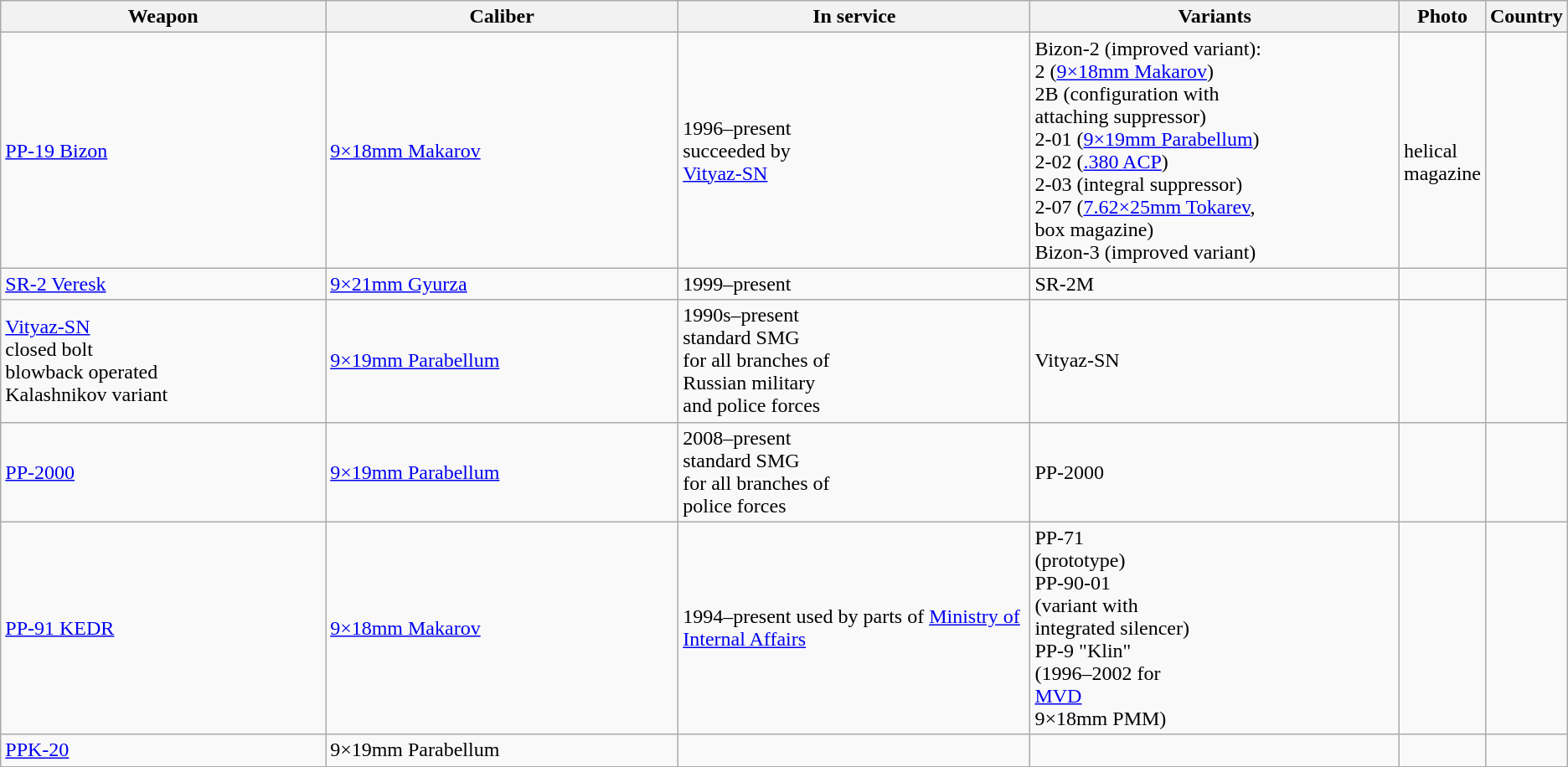<table class="wikitable">
<tr>
<th style="width:22%;", align=left>Weapon</th>
<th style="width:24%;", align=left>Caliber</th>
<th style="width:24%;", align=left>In service</th>
<th style="width:25%;", align=left>Variants</th>
<th style="width:29%;">Photo</th>
<th style="width:16%;", align=left>Country</th>
</tr>
<tr>
<td><a href='#'>PP-19 Bizon</a></td>
<td><a href='#'>9×18mm Makarov</a></td>
<td>1996–present<br>succeeded by<br><a href='#'>Vityaz-SN</a></td>
<td>Bizon-2 (improved variant):<br>2 (<a href='#'>9×18mm Makarov</a>)<br>2B (configuration with<br>attaching suppressor)<br>2-01 (<a href='#'>9×19mm Parabellum</a>)<br>2-02 (<a href='#'>.380 ACP</a>)<br>2-03 (integral suppressor)<br>2-07 (<a href='#'>7.62×25mm Tokarev</a>,<br>box magazine)<br>Bizon-3 (improved variant)</td>
<td><br>helical magazine</td>
<td></td>
</tr>
<tr>
<td><a href='#'>SR-2 Veresk</a></td>
<td><a href='#'>9×21mm Gyurza</a></td>
<td>1999–present</td>
<td>SR-2M</td>
<td></td>
<td></td>
</tr>
<tr>
<td><a href='#'>Vityaz-SN</a><br>closed bolt<br>blowback operated<br>Kalashnikov variant</td>
<td><a href='#'>9×19mm Parabellum</a></td>
<td>1990s–present<br>standard SMG<br>for all branches of<br>Russian military<br>and police forces</td>
<td>Vityaz-SN</td>
<td></td>
<td></td>
</tr>
<tr>
<td><a href='#'>PP-2000</a></td>
<td><a href='#'>9×19mm Parabellum</a></td>
<td>2008–present<br>standard SMG<br>for all branches of<br>police forces</td>
<td>PP-2000</td>
<td></td>
<td></td>
</tr>
<tr>
<td><a href='#'>PP-91 KEDR</a></td>
<td><a href='#'>9×18mm Makarov</a></td>
<td>1994–present used by parts of <a href='#'>Ministry of Internal Affairs</a></td>
<td>PP-71<br> (prototype)<br>PP-90-01<br> (variant with<br>integrated silencer)<br>PP-9 "Klin"<br> (1996–2002 for<br><a href='#'>MVD</a><br>9×18mm PMM)</td>
<td></td>
<td></td>
</tr>
<tr>
<td><a href='#'>PPK-20</a></td>
<td>9×19mm Parabellum</td>
<td></td>
<td></td>
<td></td>
<td></td>
</tr>
</table>
